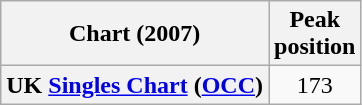<table class="wikitable plainrowheaders" style="text-align:center;">
<tr>
<th scope="col">Chart (2007)</th>
<th scope="col">Peak<br>position</th>
</tr>
<tr>
<th scope="row">UK <a href='#'>Singles Chart</a> (<a href='#'>OCC</a>)</th>
<td>173</td>
</tr>
</table>
